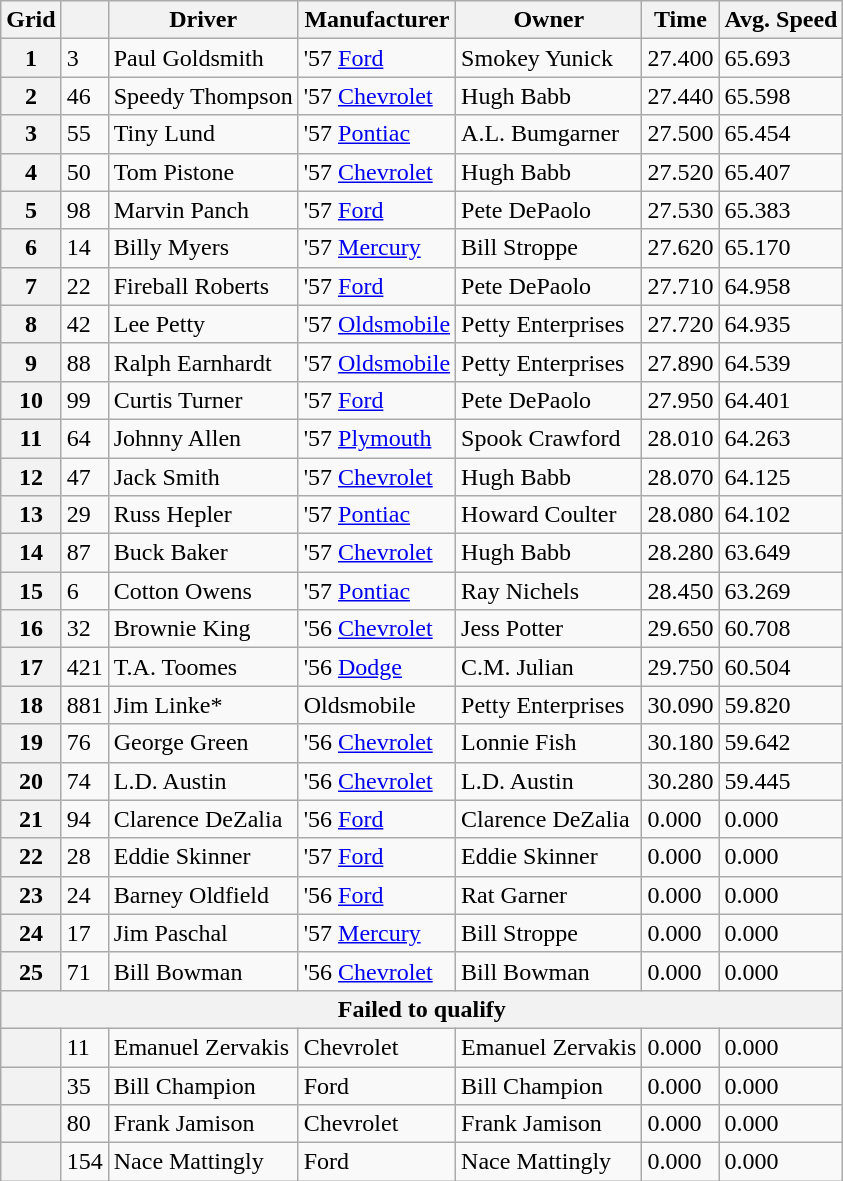<table class="wikitable">
<tr>
<th>Grid</th>
<th></th>
<th>Driver</th>
<th>Manufacturer</th>
<th>Owner</th>
<th>Time</th>
<th>Avg. Speed</th>
</tr>
<tr>
<th>1</th>
<td>3</td>
<td>Paul Goldsmith</td>
<td>'57 <a href='#'>Ford</a></td>
<td>Smokey Yunick</td>
<td>27.400</td>
<td>65.693</td>
</tr>
<tr>
<th>2</th>
<td>46</td>
<td>Speedy Thompson</td>
<td>'57 <a href='#'>Chevrolet</a></td>
<td>Hugh Babb</td>
<td>27.440</td>
<td>65.598</td>
</tr>
<tr>
<th>3</th>
<td>55</td>
<td>Tiny Lund</td>
<td>'57 <a href='#'>Pontiac</a></td>
<td>A.L. Bumgarner</td>
<td>27.500</td>
<td>65.454</td>
</tr>
<tr>
<th>4</th>
<td>50</td>
<td>Tom Pistone</td>
<td>'57 <a href='#'>Chevrolet</a></td>
<td>Hugh Babb</td>
<td>27.520</td>
<td>65.407</td>
</tr>
<tr>
<th>5</th>
<td>98</td>
<td>Marvin Panch</td>
<td>'57 <a href='#'>Ford</a></td>
<td>Pete DePaolo</td>
<td>27.530</td>
<td>65.383</td>
</tr>
<tr>
<th>6</th>
<td>14</td>
<td>Billy Myers</td>
<td>'57 <a href='#'>Mercury</a></td>
<td>Bill Stroppe</td>
<td>27.620</td>
<td>65.170</td>
</tr>
<tr>
<th>7</th>
<td>22</td>
<td>Fireball Roberts</td>
<td>'57 <a href='#'>Ford</a></td>
<td>Pete DePaolo</td>
<td>27.710</td>
<td>64.958</td>
</tr>
<tr>
<th>8</th>
<td>42</td>
<td>Lee Petty</td>
<td>'57 <a href='#'>Oldsmobile</a></td>
<td>Petty Enterprises</td>
<td>27.720</td>
<td>64.935</td>
</tr>
<tr>
<th>9</th>
<td>88</td>
<td>Ralph Earnhardt</td>
<td>'57 <a href='#'>Oldsmobile</a></td>
<td>Petty Enterprises</td>
<td>27.890</td>
<td>64.539</td>
</tr>
<tr>
<th>10</th>
<td>99</td>
<td>Curtis Turner</td>
<td>'57 <a href='#'>Ford</a></td>
<td>Pete DePaolo</td>
<td>27.950</td>
<td>64.401</td>
</tr>
<tr>
<th>11</th>
<td>64</td>
<td>Johnny Allen</td>
<td>'57 <a href='#'>Plymouth</a></td>
<td>Spook Crawford</td>
<td>28.010</td>
<td>64.263</td>
</tr>
<tr>
<th>12</th>
<td>47</td>
<td>Jack Smith</td>
<td>'57 <a href='#'>Chevrolet</a></td>
<td>Hugh Babb</td>
<td>28.070</td>
<td>64.125</td>
</tr>
<tr>
<th>13</th>
<td>29</td>
<td>Russ Hepler</td>
<td>'57 <a href='#'>Pontiac</a></td>
<td>Howard Coulter</td>
<td>28.080</td>
<td>64.102</td>
</tr>
<tr>
<th>14</th>
<td>87</td>
<td>Buck Baker</td>
<td>'57 <a href='#'>Chevrolet</a></td>
<td>Hugh Babb</td>
<td>28.280</td>
<td>63.649</td>
</tr>
<tr>
<th>15</th>
<td>6</td>
<td>Cotton Owens</td>
<td>'57 <a href='#'>Pontiac</a></td>
<td>Ray Nichels</td>
<td>28.450</td>
<td>63.269</td>
</tr>
<tr>
<th>16</th>
<td>32</td>
<td>Brownie King</td>
<td>'56 <a href='#'>Chevrolet</a></td>
<td>Jess Potter</td>
<td>29.650</td>
<td>60.708</td>
</tr>
<tr>
<th>17</th>
<td>421</td>
<td>T.A. Toomes</td>
<td>'56 <a href='#'>Dodge</a></td>
<td>C.M. Julian</td>
<td>29.750</td>
<td>60.504</td>
</tr>
<tr>
<th>18</th>
<td>881</td>
<td>Jim Linke*</td>
<td>Oldsmobile</td>
<td>Petty Enterprises</td>
<td>30.090</td>
<td>59.820</td>
</tr>
<tr>
<th>19</th>
<td>76</td>
<td>George Green</td>
<td>'56 <a href='#'>Chevrolet</a></td>
<td>Lonnie Fish</td>
<td>30.180</td>
<td>59.642</td>
</tr>
<tr>
<th>20</th>
<td>74</td>
<td>L.D. Austin</td>
<td>'56 <a href='#'>Chevrolet</a></td>
<td>L.D. Austin</td>
<td>30.280</td>
<td>59.445</td>
</tr>
<tr>
<th>21</th>
<td>94</td>
<td>Clarence DeZalia</td>
<td>'56 <a href='#'>Ford</a></td>
<td>Clarence DeZalia</td>
<td>0.000</td>
<td>0.000</td>
</tr>
<tr>
<th>22</th>
<td>28</td>
<td>Eddie Skinner</td>
<td>'57 <a href='#'>Ford</a></td>
<td>Eddie Skinner</td>
<td>0.000</td>
<td>0.000</td>
</tr>
<tr>
<th>23</th>
<td>24</td>
<td>Barney Oldfield</td>
<td>'56 <a href='#'>Ford</a></td>
<td>Rat Garner</td>
<td>0.000</td>
<td>0.000</td>
</tr>
<tr>
<th>24</th>
<td>17</td>
<td>Jim Paschal</td>
<td>'57 <a href='#'>Mercury</a></td>
<td>Bill Stroppe</td>
<td>0.000</td>
<td>0.000</td>
</tr>
<tr>
<th>25</th>
<td>71</td>
<td>Bill Bowman</td>
<td>'56 <a href='#'>Chevrolet</a></td>
<td>Bill Bowman</td>
<td>0.000</td>
<td>0.000</td>
</tr>
<tr>
<th colspan="7">Failed to qualify</th>
</tr>
<tr>
<th></th>
<td>11</td>
<td>Emanuel Zervakis</td>
<td>Chevrolet</td>
<td>Emanuel Zervakis</td>
<td>0.000</td>
<td>0.000</td>
</tr>
<tr>
<th></th>
<td>35</td>
<td>Bill Champion</td>
<td>Ford</td>
<td>Bill Champion</td>
<td>0.000</td>
<td>0.000</td>
</tr>
<tr>
<th></th>
<td>80</td>
<td>Frank Jamison</td>
<td>Chevrolet</td>
<td>Frank Jamison</td>
<td>0.000</td>
<td>0.000</td>
</tr>
<tr>
<th></th>
<td>154</td>
<td>Nace Mattingly</td>
<td>Ford</td>
<td>Nace Mattingly</td>
<td>0.000</td>
<td>0.000</td>
</tr>
</table>
